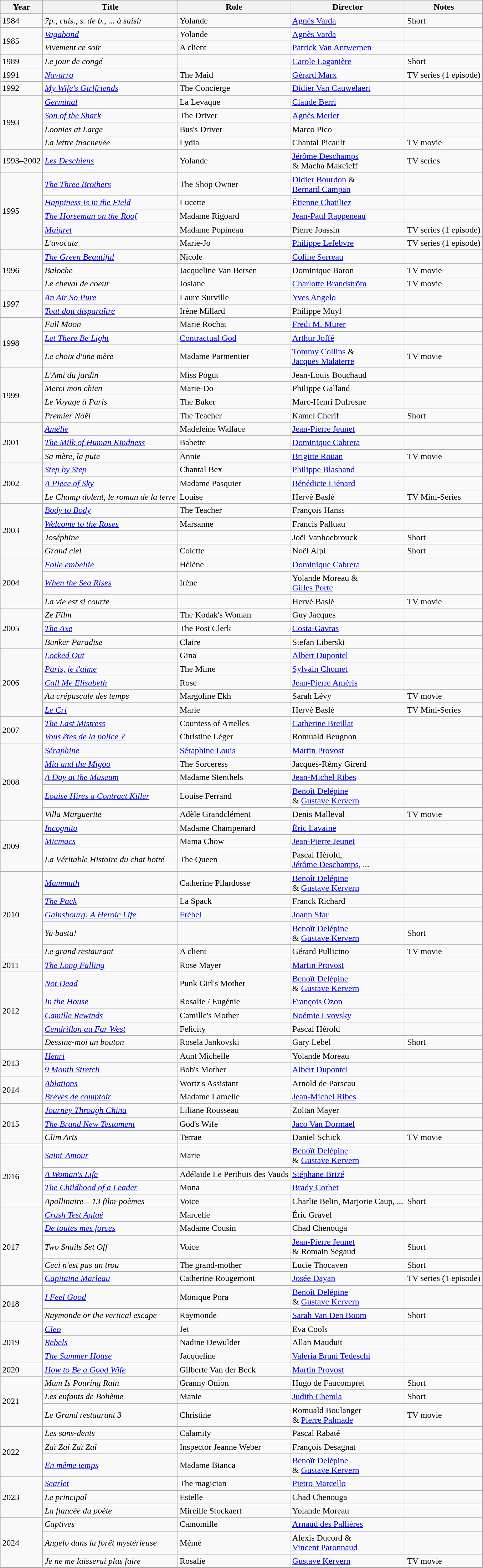<table class="wikitable sortable">
<tr>
<th>Year</th>
<th>Title</th>
<th>Role</th>
<th>Director</th>
<th class="unsortable">Notes</th>
</tr>
<tr>
<td>1984</td>
<td><em>7p., cuis., s. de b., ... à saisir</em></td>
<td>Yolande</td>
<td><a href='#'>Agnès Varda</a></td>
<td>Short</td>
</tr>
<tr>
<td rowspan=2>1985</td>
<td><em><a href='#'>Vagabond</a></em></td>
<td>Yolande</td>
<td><a href='#'>Agnès Varda</a></td>
<td></td>
</tr>
<tr>
<td><em>Vivement ce soir</em></td>
<td>A client</td>
<td><a href='#'>Patrick Van Antwerpen</a></td>
<td></td>
</tr>
<tr>
<td>1989</td>
<td><em>Le jour de congé</em></td>
<td></td>
<td><a href='#'>Carole Laganière</a></td>
<td>Short</td>
</tr>
<tr>
<td>1991</td>
<td><em><a href='#'>Navarro</a></em></td>
<td>The Maid</td>
<td><a href='#'>Gérard Marx</a></td>
<td>TV series (1 episode)</td>
</tr>
<tr>
<td>1992</td>
<td><em><a href='#'>My Wife's Girlfriends</a></em></td>
<td>The Concierge</td>
<td><a href='#'>Didier Van Cauwelaert</a></td>
<td></td>
</tr>
<tr>
<td rowspan=4>1993</td>
<td><em><a href='#'>Germinal</a></em></td>
<td>La Levaque</td>
<td><a href='#'>Claude Berri</a></td>
<td></td>
</tr>
<tr>
<td><em><a href='#'>Son of the Shark</a></em></td>
<td>The Driver</td>
<td><a href='#'>Agnès Merlet</a></td>
<td></td>
</tr>
<tr>
<td><em>Loonies at Large</em></td>
<td>Bus's Driver</td>
<td>Marco Pico</td>
<td></td>
</tr>
<tr>
<td><em>La lettre inachevée</em></td>
<td>Lydia</td>
<td>Chantal Picault</td>
<td>TV movie</td>
</tr>
<tr>
<td>1993–2002</td>
<td><em><a href='#'>Les Deschiens</a></em></td>
<td>Yolande</td>
<td><a href='#'>Jérôme Deschamps</a> <br>& Macha Makeïeff</td>
<td>TV series</td>
</tr>
<tr>
<td rowspan=5>1995</td>
<td><em><a href='#'>The Three Brothers</a></em></td>
<td>The Shop Owner</td>
<td><a href='#'>Didier Bourdon</a> &<br> <a href='#'>Bernard Campan</a></td>
<td></td>
</tr>
<tr>
<td><em><a href='#'>Happiness Is in the Field</a></em></td>
<td>Lucette</td>
<td><a href='#'>Étienne Chatiliez</a></td>
<td></td>
</tr>
<tr>
<td><em><a href='#'>The Horseman on the Roof</a></em></td>
<td>Madame Rigoard</td>
<td><a href='#'>Jean-Paul Rappeneau</a></td>
<td></td>
</tr>
<tr>
<td><em><a href='#'>Maigret</a></em></td>
<td>Madame Popineau</td>
<td>Pierre Joassin</td>
<td>TV series (1 episode)</td>
</tr>
<tr>
<td><em>L'avocate</em></td>
<td>Marie-Jo</td>
<td><a href='#'>Philippe Lefebvre</a></td>
<td>TV series (1 episode)</td>
</tr>
<tr>
<td rowspan=3>1996</td>
<td><em><a href='#'>The Green Beautiful</a></em></td>
<td>Nicole</td>
<td><a href='#'>Coline Serreau</a></td>
<td></td>
</tr>
<tr>
<td><em>Baloche</em></td>
<td>Jacqueline Van Bersen</td>
<td>Dominique Baron</td>
<td>TV movie</td>
</tr>
<tr>
<td><em>Le cheval de coeur</em></td>
<td>Josiane</td>
<td><a href='#'>Charlotte Brandström</a></td>
<td>TV movie</td>
</tr>
<tr>
<td rowspan=2>1997</td>
<td><em><a href='#'>An Air So Pure</a></em></td>
<td>Laure Surville</td>
<td><a href='#'>Yves Angelo</a></td>
<td></td>
</tr>
<tr>
<td><em><a href='#'>Tout doit disparaître</a></em></td>
<td>Irène Millard</td>
<td>Philippe Muyl</td>
<td></td>
</tr>
<tr>
<td rowspan=3>1998</td>
<td><em>Full Moon</em></td>
<td>Marie Rochat</td>
<td><a href='#'>Fredi M. Murer</a></td>
<td></td>
</tr>
<tr>
<td><em><a href='#'>Let There Be Light</a></em></td>
<td><a href='#'>Contractual God</a></td>
<td><a href='#'>Arthur Joffé</a></td>
<td></td>
</tr>
<tr>
<td><em>Le choix d'une mère</em></td>
<td>Madame Parmentier</td>
<td><a href='#'>Tommy Collins</a> &<br> <a href='#'>Jacques Malaterre</a></td>
<td>TV movie</td>
</tr>
<tr>
<td rowspan=4>1999</td>
<td><em>L'Ami du jardin</em></td>
<td>Miss Pogut</td>
<td>Jean-Louis Bouchaud</td>
<td></td>
</tr>
<tr>
<td><em>Merci mon chien</em></td>
<td>Marie-Do</td>
<td>Philippe Galland</td>
<td></td>
</tr>
<tr>
<td><em>Le Voyage à Paris</em></td>
<td>The Baker</td>
<td>Marc-Henri Dufresne</td>
<td></td>
</tr>
<tr>
<td><em>Premier Noël</em></td>
<td>The Teacher</td>
<td>Kamel Cherif</td>
<td>Short</td>
</tr>
<tr>
<td rowspan=3>2001</td>
<td><em><a href='#'>Amélie</a></em></td>
<td>Madeleine Wallace</td>
<td><a href='#'>Jean-Pierre Jeunet</a></td>
<td></td>
</tr>
<tr>
<td><em><a href='#'>The Milk of Human Kindness</a></em></td>
<td>Babette</td>
<td><a href='#'>Dominique Cabrera</a></td>
<td></td>
</tr>
<tr>
<td><em>Sa mère, la pute</em></td>
<td>Annie</td>
<td><a href='#'>Brigitte Roüan</a></td>
<td>TV movie</td>
</tr>
<tr>
<td rowspan=3>2002</td>
<td><em><a href='#'>Step by Step</a></em></td>
<td>Chantal Bex</td>
<td><a href='#'>Philippe Blasband</a></td>
<td></td>
</tr>
<tr>
<td><em><a href='#'>A Piece of Sky</a></em></td>
<td>Madame Pasquier</td>
<td><a href='#'>Bénédicte Liénard</a></td>
<td></td>
</tr>
<tr>
<td><em>Le Champ dolent, le roman de la terre</em></td>
<td>Louise</td>
<td>Hervé Baslé</td>
<td>TV Mini-Series</td>
</tr>
<tr>
<td rowspan=4>2003</td>
<td><em><a href='#'>Body to Body</a></em></td>
<td>The Teacher</td>
<td>François Hanss</td>
<td></td>
</tr>
<tr>
<td><em><a href='#'>Welcome to the Roses</a></em></td>
<td>Marsanne</td>
<td>Francis Palluau</td>
<td></td>
</tr>
<tr>
<td><em>Joséphine</em></td>
<td></td>
<td>Joël Vanhoebrouck</td>
<td>Short</td>
</tr>
<tr>
<td><em>Grand ciel</em></td>
<td>Colette</td>
<td>Noël Alpi</td>
<td>Short</td>
</tr>
<tr>
<td rowspan=3>2004</td>
<td><em><a href='#'>Folle embellie</a></em></td>
<td>Hélène</td>
<td><a href='#'>Dominique Cabrera</a></td>
<td></td>
</tr>
<tr>
<td><em><a href='#'>When the Sea Rises</a></em></td>
<td>Irène</td>
<td>Yolande Moreau &<br> <a href='#'>Gilles Porte</a></td>
<td></td>
</tr>
<tr>
<td><em>La vie est si courte</em></td>
<td></td>
<td>Hervé Baslé</td>
<td>TV movie</td>
</tr>
<tr>
<td rowspan=3>2005</td>
<td><em>Ze Film</em></td>
<td>The Kodak's Woman</td>
<td>Guy Jacques</td>
<td></td>
</tr>
<tr>
<td><em><a href='#'>The Axe</a></em></td>
<td>The Post Clerk</td>
<td><a href='#'>Costa-Gavras</a></td>
<td></td>
</tr>
<tr>
<td><em>Bunker Paradise</em></td>
<td>Claire</td>
<td>Stefan Liberski</td>
<td></td>
</tr>
<tr>
<td rowspan=5>2006</td>
<td><em><a href='#'>Locked Out</a></em></td>
<td>Gina</td>
<td><a href='#'>Albert Dupontel</a></td>
<td></td>
</tr>
<tr>
<td><em><a href='#'>Paris, je t'aime</a></em></td>
<td>The Mime</td>
<td><a href='#'>Sylvain Chomet</a></td>
<td></td>
</tr>
<tr>
<td><em><a href='#'>Call Me Elisabeth</a></em></td>
<td>Rose</td>
<td><a href='#'>Jean-Pierre Améris</a></td>
<td></td>
</tr>
<tr>
<td><em>Au crépuscule des temps</em></td>
<td>Margoline Ekh</td>
<td>Sarah Lévy</td>
<td>TV movie</td>
</tr>
<tr>
<td><em><a href='#'>Le Cri</a></em></td>
<td>Marie</td>
<td>Hervé Baslé</td>
<td>TV Mini-Series</td>
</tr>
<tr>
<td rowspan=2>2007</td>
<td><em><a href='#'>The Last Mistress</a></em></td>
<td>Countess of Artelles</td>
<td><a href='#'>Catherine Breillat</a></td>
<td></td>
</tr>
<tr>
<td><em><a href='#'>Vous êtes de la police ?</a></em></td>
<td>Christine Léger</td>
<td>Romuald Beugnon</td>
<td></td>
</tr>
<tr>
<td rowspan=5>2008</td>
<td><em><a href='#'>Séraphine</a></em></td>
<td><a href='#'>Séraphine Louis</a></td>
<td><a href='#'>Martin Provost</a></td>
<td></td>
</tr>
<tr>
<td><em><a href='#'>Mia and the Migoo</a></em></td>
<td>The Sorceress</td>
<td>Jacques-Rémy Girerd</td>
<td></td>
</tr>
<tr>
<td><em><a href='#'>A Day at the Museum</a></em></td>
<td>Madame Stenthels</td>
<td><a href='#'>Jean-Michel Ribes</a></td>
<td></td>
</tr>
<tr>
<td><em><a href='#'>Louise Hires a Contract Killer</a></em></td>
<td>Louise Ferrand</td>
<td><a href='#'>Benoît Delépine</a> <br>& <a href='#'>Gustave Kervern</a></td>
<td></td>
</tr>
<tr>
<td><em>Villa Marguerite</em></td>
<td>Adèle Grandclément</td>
<td>Denis Malleval</td>
<td>TV movie</td>
</tr>
<tr>
<td rowspan=3>2009</td>
<td><em><a href='#'>Incognito</a></em></td>
<td>Madame Champenard</td>
<td><a href='#'>Éric Lavaine</a></td>
<td></td>
</tr>
<tr>
<td><em><a href='#'>Micmacs</a></em></td>
<td>Mama Chow</td>
<td><a href='#'>Jean-Pierre Jeunet</a></td>
<td></td>
</tr>
<tr>
<td><em>La Véritable Histoire du chat botté</em></td>
<td>The Queen</td>
<td>Pascal Hérold,<br> <a href='#'>Jérôme Deschamps</a>, ...</td>
<td></td>
</tr>
<tr>
<td rowspan=5>2010</td>
<td><em><a href='#'>Mammuth</a></em></td>
<td>Catherine Pilardosse</td>
<td><a href='#'>Benoît Delépine</a> <br>& <a href='#'>Gustave Kervern</a></td>
<td></td>
</tr>
<tr>
<td><em><a href='#'>The Pack</a></em></td>
<td>La Spack</td>
<td>Franck Richard</td>
<td></td>
</tr>
<tr>
<td><em><a href='#'>Gainsbourg: A Heroic Life</a></em></td>
<td><a href='#'>Fréhel</a></td>
<td><a href='#'>Joann Sfar</a></td>
<td></td>
</tr>
<tr>
<td><em>Ya basta!</em></td>
<td></td>
<td><a href='#'>Benoît Delépine</a> <br>& <a href='#'>Gustave Kervern</a></td>
<td>Short</td>
</tr>
<tr>
<td><em>Le grand restaurant</em></td>
<td>A client</td>
<td>Gérard Pullicino</td>
<td>TV movie</td>
</tr>
<tr>
<td>2011</td>
<td><em><a href='#'>The Long Falling</a></em></td>
<td>Rose Mayer</td>
<td><a href='#'>Martin Provost</a></td>
<td></td>
</tr>
<tr>
<td rowspan=5>2012</td>
<td><em><a href='#'>Not Dead</a></em></td>
<td>Punk Girl's Mother</td>
<td><a href='#'>Benoît Delépine</a> <br>& <a href='#'>Gustave Kervern</a></td>
<td></td>
</tr>
<tr>
<td><em><a href='#'>In the House</a></em></td>
<td>Rosalie / Eugénie</td>
<td><a href='#'>François Ozon</a></td>
<td></td>
</tr>
<tr>
<td><em><a href='#'>Camille Rewinds</a></em></td>
<td>Camille's Mother</td>
<td><a href='#'>Noémie Lvovsky</a></td>
<td></td>
</tr>
<tr>
<td><em><a href='#'>Cendrillon au Far West</a></em></td>
<td>Felicity</td>
<td>Pascal Hérold</td>
<td></td>
</tr>
<tr>
<td><em>Dessine-moi un bouton</em></td>
<td>Rosela Jankovski</td>
<td>Gary Lebel</td>
<td>Short</td>
</tr>
<tr>
<td rowspan=2>2013</td>
<td><em><a href='#'>Henri</a></em></td>
<td>Aunt Michelle</td>
<td>Yolande Moreau</td>
<td></td>
</tr>
<tr>
<td><em><a href='#'>9 Month Stretch</a></em></td>
<td>Bob's Mother</td>
<td><a href='#'>Albert Dupontel</a></td>
<td></td>
</tr>
<tr>
<td rowspan=2>2014</td>
<td><em><a href='#'>Ablations</a></em></td>
<td>Wortz's Assistant</td>
<td>Arnold de Parscau</td>
<td></td>
</tr>
<tr>
<td><em><a href='#'>Brèves de comptoir</a></em></td>
<td>Madame Lamelle</td>
<td><a href='#'>Jean-Michel Ribes</a></td>
<td></td>
</tr>
<tr>
<td rowspan=3>2015</td>
<td><em><a href='#'>Journey Through China</a></em></td>
<td>Liliane Rousseau</td>
<td>Zoltan Mayer</td>
<td></td>
</tr>
<tr>
<td><em><a href='#'>The Brand New Testament</a></em></td>
<td>God's Wife</td>
<td><a href='#'>Jaco Van Dormael</a></td>
<td></td>
</tr>
<tr>
<td><em>Clim Arts</em></td>
<td>Terrae</td>
<td>Daniel Schick</td>
<td>TV movie</td>
</tr>
<tr>
<td rowspan=4>2016</td>
<td><em><a href='#'>Saint-Amour</a></em></td>
<td>Marie</td>
<td><a href='#'>Benoît Delépine</a> <br>& <a href='#'>Gustave Kervern</a></td>
<td></td>
</tr>
<tr>
<td><em><a href='#'>A Woman's Life</a></em></td>
<td>Adélaïde Le Perthuis des Vauds</td>
<td><a href='#'>Stéphane Brizé</a></td>
<td></td>
</tr>
<tr>
<td><em><a href='#'>The Childhood of a Leader</a></em></td>
<td>Mona</td>
<td><a href='#'>Brady Corbet</a></td>
<td></td>
</tr>
<tr>
<td><em>Apollinaire – 13 film-poèmes</em></td>
<td>Voice</td>
<td>Charlie Belin, Marjorie Caup, ...</td>
<td>Short</td>
</tr>
<tr>
<td rowspan=5>2017</td>
<td><em><a href='#'>Crash Test Aglaé</a></em></td>
<td>Marcelle</td>
<td>Éric Gravel</td>
<td></td>
</tr>
<tr>
<td><em><a href='#'>De toutes mes forces</a></em></td>
<td>Madame Cousin</td>
<td>Chad Chenouga</td>
<td></td>
</tr>
<tr>
<td><em>Two Snails Set Off</em></td>
<td>Voice</td>
<td><a href='#'>Jean-Pierre Jeunet</a><br> & Romain Segaud</td>
<td>Short</td>
</tr>
<tr>
<td><em>Ceci n'est pas un trou</em></td>
<td>The grand-mother</td>
<td>Lucie Thocaven</td>
<td>Short</td>
</tr>
<tr>
<td><em><a href='#'>Capitaine Marleau</a></em></td>
<td>Catherine Rougemont</td>
<td><a href='#'>Josée Dayan</a></td>
<td>TV series (1 episode)</td>
</tr>
<tr>
<td rowspan=2>2018</td>
<td><em><a href='#'>I Feel Good</a></em></td>
<td>Monique Pora</td>
<td><a href='#'>Benoît Delépine</a> <br>& <a href='#'>Gustave Kervern</a></td>
<td></td>
</tr>
<tr>
<td><em>Raymonde or the vertical escape</em></td>
<td>Raymonde</td>
<td><a href='#'>Sarah Van Den Boom</a></td>
<td>Short</td>
</tr>
<tr>
<td rowspan=3>2019</td>
<td><em><a href='#'>Cleo</a></em></td>
<td>Jet</td>
<td>Eva Cools</td>
<td></td>
</tr>
<tr>
<td><em><a href='#'>Rebels</a></em></td>
<td>Nadine Dewulder</td>
<td>Allan Mauduit</td>
<td></td>
</tr>
<tr>
<td><em><a href='#'>The Summer House</a></em></td>
<td>Jacqueline</td>
<td><a href='#'>Valeria Bruni Tedeschi</a></td>
<td></td>
</tr>
<tr>
<td>2020</td>
<td><em><a href='#'>How to Be a Good Wife</a></em></td>
<td>Gilberte Van der Beck</td>
<td><a href='#'>Martin Provost</a></td>
<td></td>
</tr>
<tr>
<td rowspan=3>2021</td>
<td><em>Mum Is Pouring Rain</em></td>
<td>Granny Onion</td>
<td>Hugo de Faucompret</td>
<td>Short</td>
</tr>
<tr>
<td><em>Les enfants de Bohème</em></td>
<td>Manie</td>
<td><a href='#'>Judith Chemla</a></td>
<td>Short</td>
</tr>
<tr>
<td><em>Le Grand restaurant 3</em></td>
<td>Christine</td>
<td>Romuald Boulanger<br> & <a href='#'>Pierre Palmade</a></td>
<td>TV movie</td>
</tr>
<tr>
<td rowspan=3>2022</td>
<td><em>Les sans-dents</em></td>
<td>Calamity</td>
<td>Pascal Rabaté</td>
<td></td>
</tr>
<tr>
<td><em>Zaï Zaï Zaï Zaï</em></td>
<td>Inspector Jeanne Weber</td>
<td>François Desagnat</td>
<td></td>
</tr>
<tr>
<td><em><a href='#'>En même temps</a></em></td>
<td>Madame Bianca</td>
<td><a href='#'>Benoît Delépine</a> <br>& <a href='#'>Gustave Kervern</a></td>
<td></td>
</tr>
<tr>
<td rowspan=3>2023</td>
<td><em><a href='#'>Scarlet</a></em></td>
<td>The magician</td>
<td><a href='#'>Pietro Marcello</a></td>
<td></td>
</tr>
<tr>
<td><em>Le principal</em></td>
<td>Estelle</td>
<td>Chad Chenouga</td>
<td></td>
</tr>
<tr>
<td><em>La fiancée du poète</em></td>
<td>Mireille Stockaert</td>
<td>Yolande Moreau</td>
<td></td>
</tr>
<tr>
<td rowspan=3>2024</td>
<td><em>Captives</em></td>
<td>Camomille</td>
<td><a href='#'>Arnaud des Pallières</a></td>
<td></td>
</tr>
<tr>
<td><em>Angelo dans la forêt mystérieuse</em></td>
<td>Mémé</td>
<td>Alexis Ducord & <br><a href='#'>Vincent Paronnaud</a></td>
<td></td>
</tr>
<tr>
<td><em>Je ne me laisserai plus faire</em></td>
<td>Rosalie</td>
<td><a href='#'>Gustave Kervern</a></td>
<td>TV movie</td>
</tr>
<tr>
</tr>
</table>
